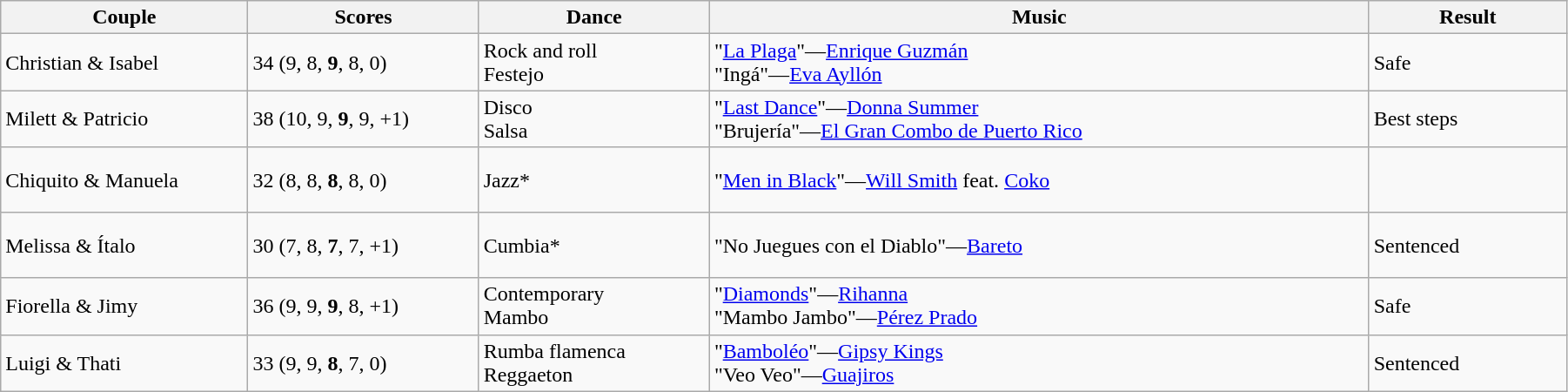<table class="wikitable sortable" style="width:95%; white-space:nowrap">
<tr>
<th style="width:15%;">Couple</th>
<th style="width:14%;">Scores</th>
<th style="width:14%;">Dance</th>
<th style="width:40%;">Music</th>
<th style="width:12%;">Result</th>
</tr>
<tr>
<td>Christian & Isabel</td>
<td>34 (9, 8, <strong>9</strong>, 8, 0)</td>
<td>Rock and roll<br>Festejo</td>
<td>"<a href='#'>La Plaga</a>"—<a href='#'>Enrique Guzmán</a><br>"Ingá"—<a href='#'>Eva Ayllón</a></td>
<td>Safe</td>
</tr>
<tr>
<td>Milett & Patricio</td>
<td>38 (10, 9, <strong>9</strong>, 9, +1)</td>
<td>Disco<br>Salsa</td>
<td>"<a href='#'>Last Dance</a>"—<a href='#'>Donna Summer</a><br>"Brujería"—<a href='#'>El Gran Combo de Puerto Rico</a></td>
<td>Best steps</td>
</tr>
<tr style="height:50px">
<td>Chiquito & Manuela</td>
<td>32 (8, 8, <strong>8</strong>, 8, 0)</td>
<td>Jazz*</td>
<td>"<a href='#'>Men in Black</a>"—<a href='#'>Will Smith</a> feat. <a href='#'>Coko</a></td>
<td></td>
</tr>
<tr style="height:50px">
<td>Melissa & Ítalo</td>
<td>30 (7, 8, <strong>7</strong>, 7, +1)</td>
<td>Cumbia*</td>
<td>"No Juegues con el Diablo"—<a href='#'>Bareto</a></td>
<td>Sentenced</td>
</tr>
<tr>
<td>Fiorella & Jimy</td>
<td>36 (9, 9, <strong>9</strong>, 8, +1)</td>
<td>Contemporary<br>Mambo</td>
<td>"<a href='#'>Diamonds</a>"—<a href='#'>Rihanna</a><br>"Mambo Jambo"—<a href='#'>Pérez Prado</a></td>
<td>Safe</td>
</tr>
<tr>
<td>Luigi & Thati</td>
<td>33 (9, 9, <strong>8</strong>, 7, 0)</td>
<td>Rumba flamenca<br>Reggaeton</td>
<td>"<a href='#'>Bamboléo</a>"—<a href='#'>Gipsy Kings</a><br>"Veo Veo"—<a href='#'>Guajiros</a></td>
<td>Sentenced</td>
</tr>
</table>
